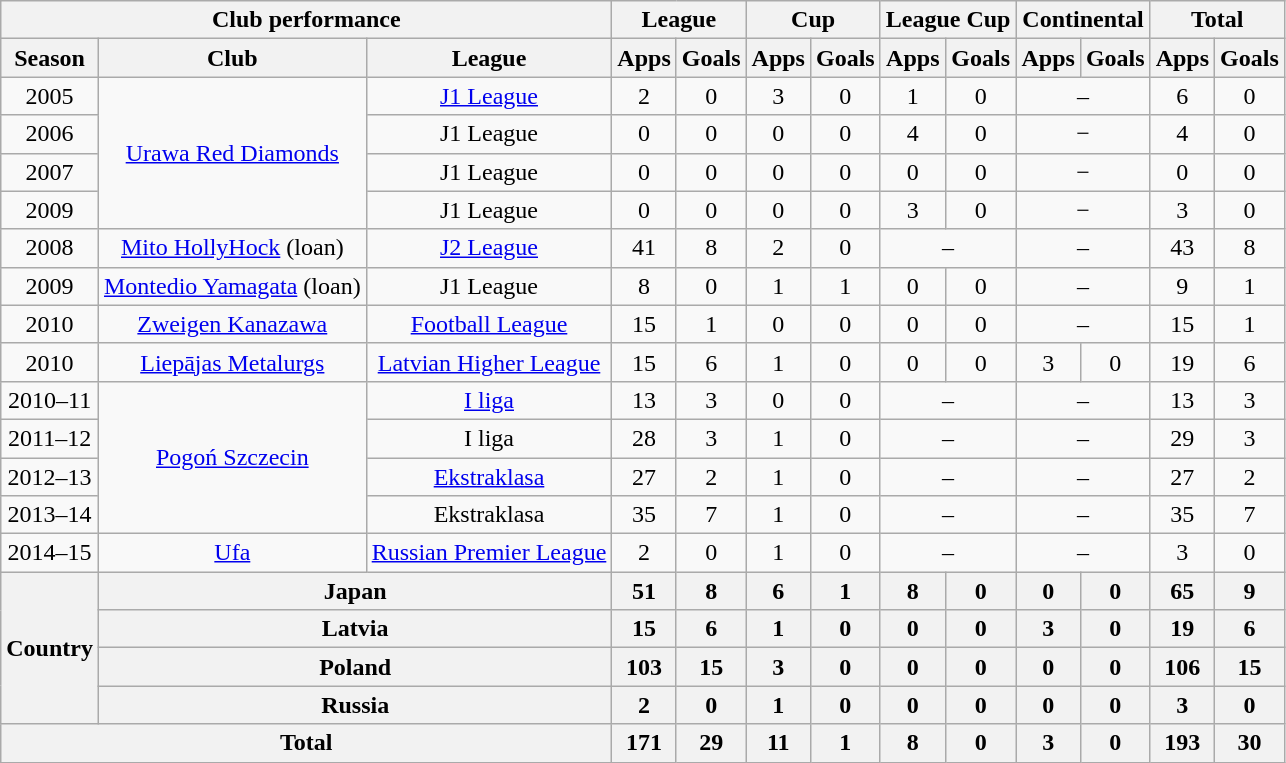<table class="wikitable" style="text-align:center;">
<tr>
<th colspan=3>Club performance</th>
<th colspan=2>League</th>
<th colspan=2>Cup</th>
<th colspan=2>League Cup</th>
<th colspan=2>Continental</th>
<th colspan=2>Total</th>
</tr>
<tr>
<th>Season</th>
<th>Club</th>
<th>League</th>
<th>Apps</th>
<th>Goals</th>
<th>Apps</th>
<th>Goals</th>
<th>Apps</th>
<th>Goals</th>
<th>Apps</th>
<th>Goals</th>
<th>Apps</th>
<th>Goals</th>
</tr>
<tr>
<td>2005</td>
<td rowspan="4"><a href='#'>Urawa Red Diamonds</a></td>
<td><a href='#'>J1 League</a></td>
<td>2</td>
<td>0</td>
<td>3</td>
<td>0</td>
<td>1</td>
<td>0</td>
<td colspan="2">–</td>
<td>6</td>
<td>0</td>
</tr>
<tr>
<td>2006</td>
<td>J1 League</td>
<td>0</td>
<td>0</td>
<td>0</td>
<td>0</td>
<td>4</td>
<td>0</td>
<td colspan="2">−</td>
<td>4</td>
<td>0</td>
</tr>
<tr>
<td>2007</td>
<td>J1 League</td>
<td>0</td>
<td>0</td>
<td>0</td>
<td>0</td>
<td>0</td>
<td>0</td>
<td colspan="2">−</td>
<td>0</td>
<td>0</td>
</tr>
<tr>
<td>2009</td>
<td>J1 League</td>
<td>0</td>
<td>0</td>
<td>0</td>
<td>0</td>
<td>3</td>
<td>0</td>
<td colspan="2">−</td>
<td>3</td>
<td>0</td>
</tr>
<tr>
<td>2008</td>
<td><a href='#'>Mito HollyHock</a> (loan)</td>
<td><a href='#'>J2 League</a></td>
<td>41</td>
<td>8</td>
<td>2</td>
<td>0</td>
<td colspan="2">–</td>
<td colspan="2">–</td>
<td>43</td>
<td>8</td>
</tr>
<tr>
<td>2009</td>
<td><a href='#'>Montedio Yamagata</a> (loan)</td>
<td>J1 League</td>
<td>8</td>
<td>0</td>
<td>1</td>
<td>1</td>
<td>0</td>
<td>0</td>
<td colspan="2">–</td>
<td>9</td>
<td>1</td>
</tr>
<tr>
<td>2010</td>
<td><a href='#'>Zweigen Kanazawa</a></td>
<td><a href='#'>Football League</a></td>
<td>15</td>
<td>1</td>
<td>0</td>
<td>0</td>
<td>0</td>
<td>0</td>
<td colspan="2">–</td>
<td>15</td>
<td>1</td>
</tr>
<tr>
<td>2010</td>
<td><a href='#'>Liepājas Metalurgs</a></td>
<td><a href='#'>Latvian Higher League</a></td>
<td>15</td>
<td>6</td>
<td>1</td>
<td>0</td>
<td>0</td>
<td>0</td>
<td>3</td>
<td>0</td>
<td>19</td>
<td>6</td>
</tr>
<tr>
<td>2010–11</td>
<td rowspan="4"><a href='#'>Pogoń Szczecin</a></td>
<td><a href='#'>I liga</a></td>
<td>13</td>
<td>3</td>
<td>0</td>
<td>0</td>
<td colspan="2">–</td>
<td colspan="2">–</td>
<td>13</td>
<td>3</td>
</tr>
<tr>
<td>2011–12</td>
<td>I liga</td>
<td>28</td>
<td>3</td>
<td>1</td>
<td>0</td>
<td colspan="2">–</td>
<td colspan="2">–</td>
<td>29</td>
<td>3</td>
</tr>
<tr>
<td>2012–13</td>
<td><a href='#'>Ekstraklasa</a></td>
<td>27</td>
<td>2</td>
<td>1</td>
<td>0</td>
<td colspan="2">–</td>
<td colspan="2">–</td>
<td>27</td>
<td>2</td>
</tr>
<tr>
<td>2013–14</td>
<td>Ekstraklasa</td>
<td>35</td>
<td>7</td>
<td>1</td>
<td>0</td>
<td colspan="2">–</td>
<td colspan="2">–</td>
<td>35</td>
<td>7</td>
</tr>
<tr>
<td>2014–15</td>
<td><a href='#'>Ufa</a></td>
<td><a href='#'>Russian Premier League</a></td>
<td>2</td>
<td>0</td>
<td>1</td>
<td>0</td>
<td colspan="2">–</td>
<td colspan="2">–</td>
<td>3</td>
<td>0</td>
</tr>
<tr>
<th rowspan=4>Country</th>
<th colspan=2>Japan</th>
<th>51</th>
<th>8</th>
<th>6</th>
<th>1</th>
<th>8</th>
<th>0</th>
<th>0</th>
<th>0</th>
<th>65</th>
<th>9</th>
</tr>
<tr>
<th colspan=2>Latvia</th>
<th>15</th>
<th>6</th>
<th>1</th>
<th>0</th>
<th>0</th>
<th>0</th>
<th>3</th>
<th>0</th>
<th>19</th>
<th>6</th>
</tr>
<tr>
<th colspan=2>Poland</th>
<th>103</th>
<th>15</th>
<th>3</th>
<th>0</th>
<th>0</th>
<th>0</th>
<th>0</th>
<th>0</th>
<th>106</th>
<th>15</th>
</tr>
<tr>
<th colspan=2>Russia</th>
<th>2</th>
<th>0</th>
<th>1</th>
<th>0</th>
<th>0</th>
<th>0</th>
<th>0</th>
<th>0</th>
<th>3</th>
<th>0</th>
</tr>
<tr>
<th colspan=3>Total</th>
<th>171</th>
<th>29</th>
<th>11</th>
<th>1</th>
<th>8</th>
<th>0</th>
<th>3</th>
<th>0</th>
<th>193</th>
<th>30</th>
</tr>
</table>
